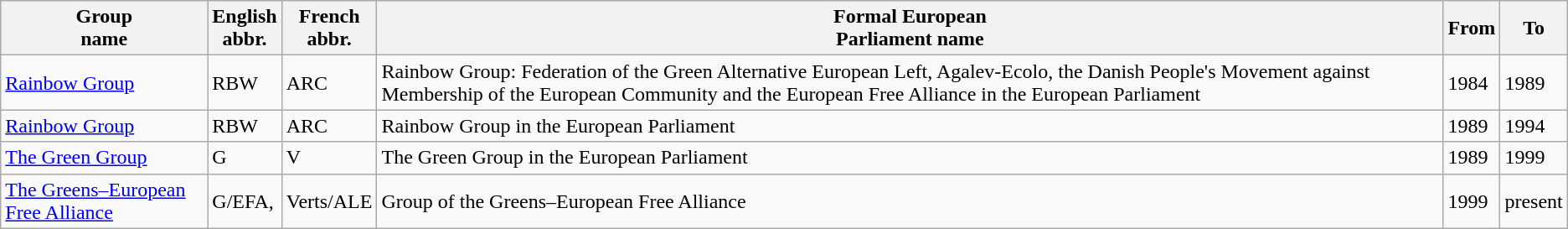<table class="wikitable">
<tr>
<th>Group<br>name</th>
<th>English<br>abbr.</th>
<th>French<br>abbr.</th>
<th>Formal European<br>Parliament name</th>
<th>From</th>
<th>To</th>
</tr>
<tr>
<td><a href='#'>Rainbow Group</a></td>
<td>RBW</td>
<td>ARC</td>
<td>Rainbow Group: Federation of the Green Alternative European Left, Agalev-Ecolo, the Danish People's Movement against Membership of the European Community and the European Free Alliance in the European Parliament</td>
<td>1984</td>
<td>1989</td>
</tr>
<tr>
<td><a href='#'>Rainbow Group</a></td>
<td>RBW</td>
<td>ARC</td>
<td>Rainbow Group in the European Parliament</td>
<td>1989</td>
<td>1994</td>
</tr>
<tr>
<td><a href='#'>The Green Group</a></td>
<td>G</td>
<td>V</td>
<td>The Green Group in the European Parliament</td>
<td>1989</td>
<td>1999</td>
</tr>
<tr>
<td><a href='#'>The Greens–European Free Alliance</a></td>
<td>G/EFA,</td>
<td>Verts/ALE</td>
<td>Group of the Greens–European Free Alliance</td>
<td>1999</td>
<td>present</td>
</tr>
</table>
